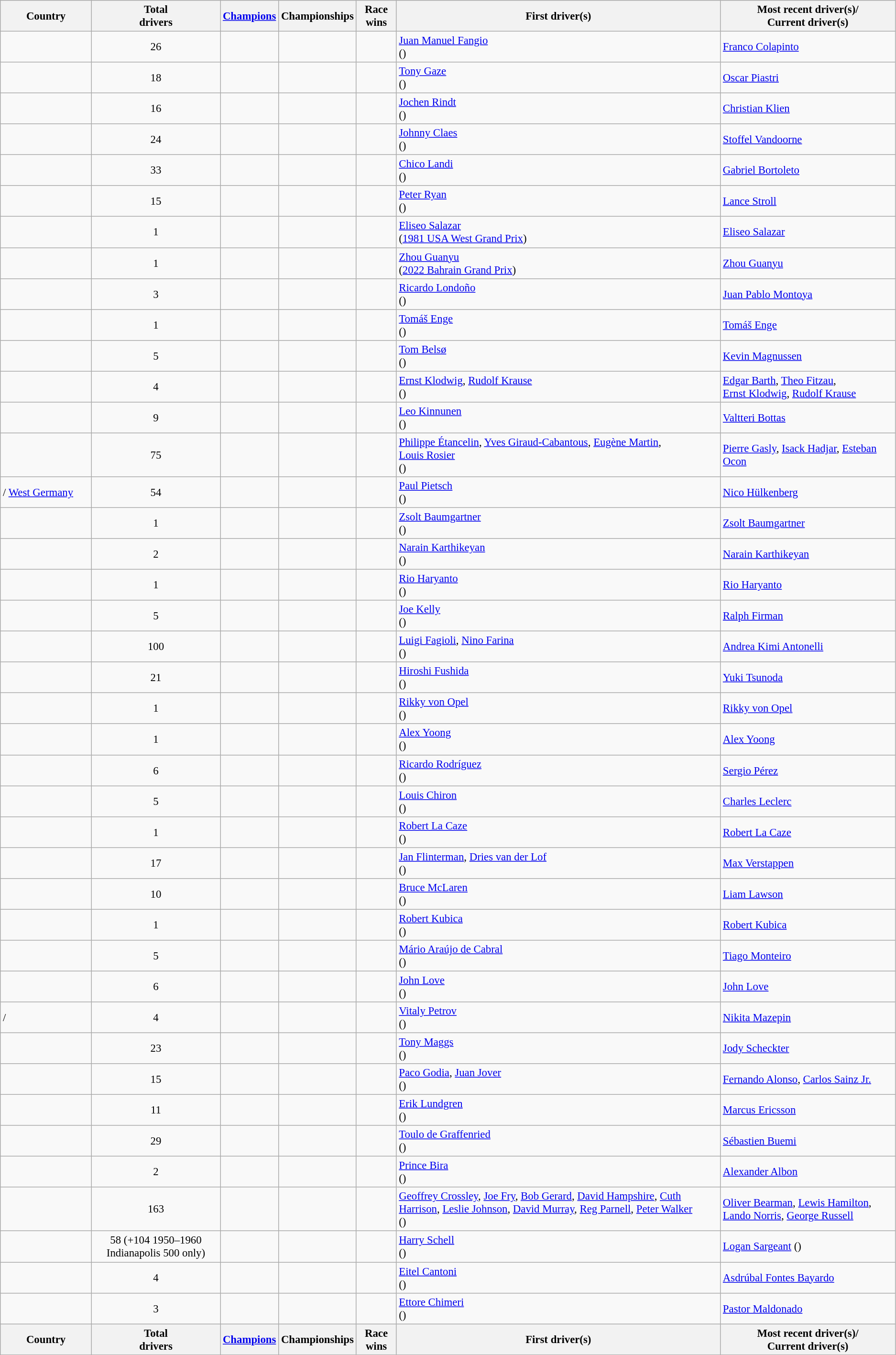<table class="wikitable sortable" style="text-align:center; text-align:center; font-size:95%">
<tr>
<th>Country</th>
<th>Total<br>drivers</th>
<th><a href='#'>Champions</a></th>
<th>Championships</th>
<th>Race wins</th>
<th>First driver(s)</th>
<th>Most recent driver(s)/<br>Current driver(s)</th>
</tr>
<tr>
<td align="left"><br></td>
<td>26</td>
<td><br></td>
<td><br></td>
<td><br></td>
<td align="left" data-sort-value="1"><a href='#'>Juan Manuel Fangio</a><br>()</td>
<td align="left" data-sort-value="2025"><a href='#'>Franco Colapinto</a> <br></td>
</tr>
<tr>
<td align="left"><br></td>
<td>18</td>
<td><br></td>
<td><br></td>
<td><br></td>
<td align="left" data-sort-value="6"><a href='#'>Tony Gaze</a><br>()</td>
<td align="left" data-sort-value="2025"><a href='#'>Oscar Piastri</a><br></td>
</tr>
<tr>
<td align="left"><br></td>
<td>16</td>
<td><br></td>
<td><br></td>
<td><br></td>
<td align="left" data-sort-value="18"><a href='#'>Jochen Rindt</a><br>()</td>
<td align="left" data-sort-value="2010"><a href='#'>Christian Klien</a><br></td>
</tr>
<tr>
<td align="left"><br></td>
<td>24</td>
<td></td>
<td></td>
<td><br></td>
<td align="left" data-sort-value="1"><a href='#'>Johnny Claes</a><br>()</td>
<td align="left" data-sort-value="2018"><a href='#'>Stoffel Vandoorne</a><br></td>
</tr>
<tr>
<td align="left"><br></td>
<td>33</td>
<td><br></td>
<td><br></td>
<td><br></td>
<td align="left" data-sort-value="4"><a href='#'>Chico Landi</a><br>()</td>
<td align="left" data-sort-value="2025"><a href='#'>Gabriel Bortoleto</a><br></td>
</tr>
<tr>
<td align="left"><br></td>
<td>15</td>
<td><br></td>
<td><br></td>
<td><br></td>
<td align="left" data-sort-value="16"><a href='#'>Peter Ryan</a><br>()</td>
<td align="left" data-sort-value="2025"><a href='#'>Lance Stroll</a><br></td>
</tr>
<tr>
<td align="left"></td>
<td>1</td>
<td></td>
<td></td>
<td></td>
<td align="left" data-sort-value="23"><a href='#'>Eliseo Salazar</a><br>(<a href='#'>1981 USA West Grand Prix</a>)</td>
<td align="left" data-sort-value="1983"><a href='#'>Eliseo Salazar</a><br></td>
</tr>
<tr>
<td align="left"></td>
<td>1</td>
<td></td>
<td></td>
<td></td>
<td align="left" data-sort-value="2022"><a href='#'>Zhou Guanyu</a><br>(<a href='#'>2022 Bahrain Grand Prix</a>)</td>
<td align="left" data-sort-value="2024.2"><a href='#'>Zhou Guanyu</a><br></td>
</tr>
<tr>
<td align="left"><br></td>
<td>3</td>
<td></td>
<td></td>
<td><br></td>
<td align="left" data-sort-value="24"><a href='#'>Ricardo Londoño</a><br>()</td>
<td align="left" data-sort-value="2006-1"><a href='#'>Juan Pablo Montoya</a><br></td>
</tr>
<tr>
<td align="left"></td>
<td>1</td>
<td></td>
<td></td>
<td></td>
<td align="left" data-sort-value="25"><a href='#'>Tomáš Enge</a><br>()</td>
<td align="left" data-sort-value="2001-2"><a href='#'>Tomáš Enge</a><br></td>
</tr>
<tr>
<td align="left"><br></td>
<td>5</td>
<td></td>
<td></td>
<td></td>
<td align="left" data-sort-value="19"><a href='#'>Tom Belsø</a><br>()</td>
<td align="left" data-sort-value="2024.2"><a href='#'>Kevin Magnussen</a><br></td>
</tr>
<tr>
<td align="left"><br></td>
<td>4</td>
<td></td>
<td></td>
<td></td>
<td align="left" data-sort-value="8"><a href='#'>Ernst Klodwig</a>, <a href='#'>Rudolf Krause</a><br>()</td>
<td align="left" data-sort-value="1953"><a href='#'>Edgar Barth</a>, <a href='#'>Theo Fitzau</a>,<br><a href='#'>Ernst Klodwig</a>, <a href='#'>Rudolf Krause</a><br></td>
</tr>
<tr>
<td align="left"><br></td>
<td>9</td>
<td><br></td>
<td><br></td>
<td><br></td>
<td align="left" data-sort-value="21"><a href='#'>Leo Kinnunen</a><br>()</td>
<td align="left" data-sort-value="2024.2"><a href='#'>Valtteri Bottas</a><br></td>
</tr>
<tr>
<td align="left"><br></td>
<td>75</td>
<td><br></td>
<td><br></td>
<td><br></td>
<td align="left" data-sort-value="1"><a href='#'>Philippe Étancelin</a>, <a href='#'>Yves Giraud-Cabantous</a>, <a href='#'>Eugène Martin</a>,<br><a href='#'>Louis Rosier</a><br>()</td>
<td align="left" data-sort-value="2025"><a href='#'>Pierre Gasly</a>, <a href='#'>Isack Hadjar</a>, <a href='#'>Esteban Ocon</a><br></td>
</tr>
<tr>
<td align="left"> / <a href='#'>West Germany</a><br></td>
<td>54</td>
<td><br></td>
<td><br></td>
<td><br></td>
<td align="left" data-sort-value="3"><a href='#'>Paul Pietsch</a><br>()</td>
<td align="left" data-sort-value="2025"><a href='#'>Nico Hülkenberg</a><br></td>
</tr>
<tr>
<td align="left"></td>
<td>1</td>
<td></td>
<td></td>
<td></td>
<td align="left" data-sort-value="26"><a href='#'>Zsolt Baumgartner</a><br>()</td>
<td align="left" data-sort-value="2004"><a href='#'>Zsolt Baumgartner</a><br></td>
</tr>
<tr>
<td align="left"><br></td>
<td>2</td>
<td></td>
<td></td>
<td></td>
<td align="left" data-sort-value="27"><a href='#'>Narain Karthikeyan</a><br>()</td>
<td align="left" data-sort-value="2012"><a href='#'>Narain Karthikeyan</a><br></td>
</tr>
<tr>
<td align="left"></td>
<td>1</td>
<td></td>
<td></td>
<td></td>
<td align="left" data-sort-value="30"><a href='#'>Rio Haryanto</a><br>()</td>
<td align="left" data-sort-value="2016"><a href='#'>Rio Haryanto</a><br></td>
</tr>
<tr>
<td align="left"><br></td>
<td>5</td>
<td></td>
<td></td>
<td></td>
<td align="left" data-sort-value="1"><a href='#'>Joe Kelly</a><br>()</td>
<td align="left" data-sort-value="2003"><a href='#'>Ralph Firman</a><br></td>
</tr>
<tr>
<td align="left"><br></td>
<td>100</td>
<td><br></td>
<td><br></td>
<td><br></td>
<td align="left" data-sort-value="1"><a href='#'>Luigi Fagioli</a>, <a href='#'>Nino Farina</a><br>()</td>
<td align="left" data-sort-value="2025"><a href='#'>Andrea Kimi Antonelli</a><br></td>
</tr>
<tr>
<td align="left"><br></td>
<td>21</td>
<td></td>
<td></td>
<td></td>
<td align="left" data-sort-value="22"><a href='#'>Hiroshi Fushida</a><br>()</td>
<td align="left" data-sort-value="2025"><a href='#'>Yuki Tsunoda</a><br></td>
</tr>
<tr>
<td align="left"></td>
<td>1</td>
<td></td>
<td></td>
<td></td>
<td align="left" data-sort-value="20"><a href='#'>Rikky von Opel</a><br>()</td>
<td align="left" data-sort-value="1974"><a href='#'>Rikky von Opel</a><br></td>
</tr>
<tr>
<td align="left"></td>
<td>1</td>
<td></td>
<td></td>
<td></td>
<td align="left" data-sort-value="25"><a href='#'>Alex Yoong</a><br>()</td>
<td align="left" data-sort-value="2002"><a href='#'>Alex Yoong</a><br></td>
</tr>
<tr>
<td align="left"><br></td>
<td>6</td>
<td></td>
<td></td>
<td><br></td>
<td align="left" data-sort-value="15"><a href='#'>Ricardo Rodríguez</a><br>()</td>
<td align="left" data-sort-value="2024.2"><a href='#'>Sergio Pérez</a><br></td>
</tr>
<tr>
<td align="left"><br></td>
<td>5</td>
<td></td>
<td></td>
<td><br></td>
<td align="left" data-sort-value="1"><a href='#'>Louis Chiron</a><br>()</td>
<td align="left" data-sort-value="2025"><a href='#'>Charles Leclerc</a><br></td>
</tr>
<tr>
<td align="left"></td>
<td>1</td>
<td></td>
<td></td>
<td></td>
<td align="left" data-sort-value="11"><a href='#'>Robert La Caze</a><br>()</td>
<td align="left" data-sort-value="1958"><a href='#'>Robert La Caze</a><br></td>
</tr>
<tr>
<td align="left"><br></td>
<td>17</td>
<td><br></td>
<td><br></td>
<td><br></td>
<td align="left" data-sort-value="9"><a href='#'>Jan Flinterman</a>, <a href='#'>Dries van der Lof</a><br>()</td>
<td align="left" data-sort-value="2025"><a href='#'>Max Verstappen</a><br></td>
</tr>
<tr>
<td align="left"><br></td>
<td>10</td>
<td><br></td>
<td><br></td>
<td><br></td>
<td align="left" data-sort-value="10"><a href='#'>Bruce McLaren</a><br>()</td>
<td align="left" data-sort-value="2025"><a href='#'>Liam Lawson</a><br></td>
</tr>
<tr>
<td align="left"></td>
<td>1</td>
<td></td>
<td></td>
<td><br></td>
<td align="left" data-sort-value="28"><a href='#'>Robert Kubica</a><br>()</td>
<td align="left" data-sort-value="2021"><a href='#'>Robert Kubica</a><br></td>
</tr>
<tr>
<td align="left"><br></td>
<td>5</td>
<td></td>
<td></td>
<td></td>
<td align="left" data-sort-value="12"><a href='#'>Mário Araújo de Cabral</a><br>()</td>
<td align="left" data-sort-value="2006-2"><a href='#'>Tiago Monteiro</a><br></td>
</tr>
<tr>
<td align="left"><br></td>
<td>6</td>
<td></td>
<td></td>
<td></td>
<td align="left" data-sort-value="17"><a href='#'>John Love</a><br>()</td>
<td align="left" data-sort-value="1972"><a href='#'>John Love</a><br></td>
</tr>
<tr>
<td align="left"> / <br></td>
<td>4</td>
<td></td>
<td></td>
<td></td>
<td align="left" data-sort-value="29"><a href='#'>Vitaly Petrov</a><br>()</td>
<td align="left" data-sort-value="2021.5"><a href='#'>Nikita Mazepin</a><br></td>
</tr>
<tr>
<td align="left"><br></td>
<td>23</td>
<td><br></td>
<td><br></td>
<td><br></td>
<td align="left" data-sort-value="14"><a href='#'>Tony Maggs</a><br>()</td>
<td align="left" data-sort-value="1980"><a href='#'>Jody Scheckter</a><br></td>
</tr>
<tr>
<td align="left"><br></td>
<td>15</td>
<td><br></td>
<td><br></td>
<td><br></td>
<td align="left" data-sort-value="5"><a href='#'>Paco Godia</a>, <a href='#'>Juan Jover</a><br>()</td>
<td align="left" data-sort-value="2025"><a href='#'>Fernando Alonso</a>, <a href='#'>Carlos Sainz Jr.</a><br></td>
</tr>
<tr>
<td align="left"><br></td>
<td>11</td>
<td></td>
<td></td>
<td><br></td>
<td align="left" data-sort-value="4"><a href='#'>Erik Lundgren</a><br>()</td>
<td align="left" data-sort-value="2018"><a href='#'>Marcus Ericsson</a><br></td>
</tr>
<tr>
<td align="left"><br></td>
<td>29</td>
<td></td>
<td></td>
<td><br></td>
<td align="left" data-sort-value="1"><a href='#'>Toulo de Graffenried</a><br>()</td>
<td align="left" data-sort-value="2011"><a href='#'>Sébastien Buemi</a><br></td>
</tr>
<tr>
<td align="left"><br></td>
<td>2</td>
<td></td>
<td></td>
<td></td>
<td align="left" data-sort-value="1"><a href='#'>Prince Bira</a><br>()</td>
<td align="left" data-sort-value="2025"><a href='#'>Alexander Albon</a><br></td>
</tr>
<tr>
<td align="left"><br></td>
<td>163</td>
<td><br></td>
<td><br></td>
<td><br></td>
<td align="left" data-sort-value="1"><a href='#'>Geoffrey Crossley</a>, <a href='#'>Joe Fry</a>, <a href='#'>Bob Gerard</a>, <a href='#'>David Hampshire</a>, <a href='#'>Cuth Harrison</a>, <a href='#'>Leslie Johnson</a>, <a href='#'>David Murray</a>, <a href='#'>Reg Parnell</a>, <a href='#'>Peter Walker</a><br>()</td>
<td align="left" data-sort-value="2025"><a href='#'>Oliver Bearman</a>, <a href='#'>Lewis Hamilton</a>, <a href='#'>Lando Norris</a>, <a href='#'>George Russell</a><br></td>
</tr>
<tr>
<td align="left" width="120"><br></td>
<td>58 (+104 1950–1960 Indianapolis 500 only)</td>
<td><br></td>
<td><br></td>
<td><br></td>
<td align="left" data-sort-value="2"><a href='#'>Harry Schell</a><br>()</td>
<td align="left" data-sort-value="2024.1"><a href='#'>Logan Sargeant</a> ()</td>
</tr>
<tr>
<td align="left"><br></td>
<td>4</td>
<td></td>
<td></td>
<td></td>
<td align="left" data-sort-value="7"><a href='#'>Eitel Cantoni</a><br>()</td>
<td align="left" data-sort-value="1959"><a href='#'>Asdrúbal Fontes Bayardo</a><br></td>
</tr>
<tr>
<td align="left"><br></td>
<td>3</td>
<td></td>
<td></td>
<td><br></td>
<td align="left" data-sort-value="13"><a href='#'>Ettore Chimeri</a><br>()</td>
<td align="left" data-sort-value="2015-2"><a href='#'>Pastor Maldonado</a><br></td>
</tr>
<tr>
<th>Country</th>
<th>Total<br>drivers</th>
<th><a href='#'>Champions</a></th>
<th>Championships</th>
<th>Race wins</th>
<th>First driver(s)</th>
<th>Most recent driver(s)/<br>Current driver(s)</th>
</tr>
</table>
